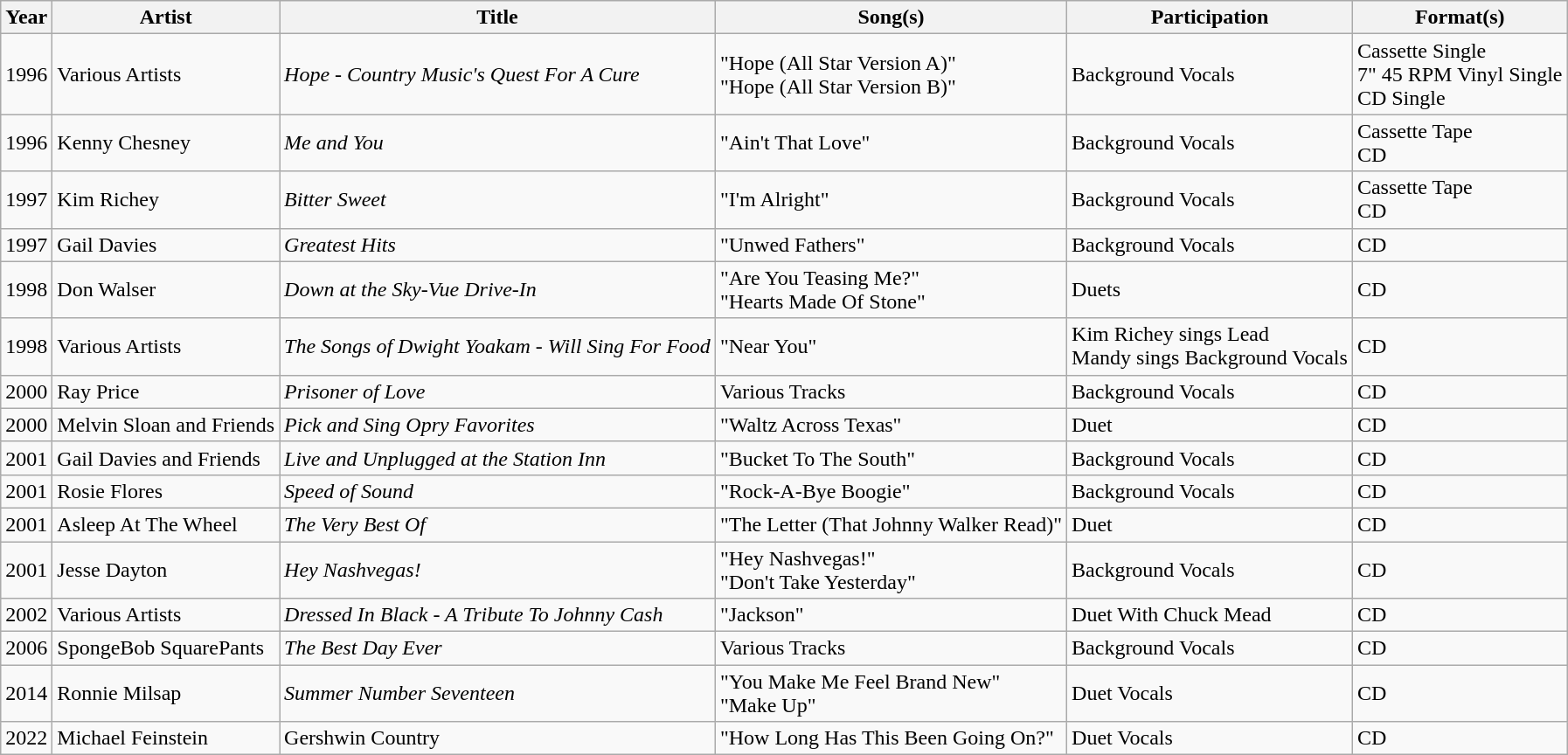<table class="wikitable">
<tr>
<th>Year</th>
<th>Artist</th>
<th>Title</th>
<th>Song(s)</th>
<th>Participation</th>
<th>Format(s)</th>
</tr>
<tr>
<td>1996</td>
<td>Various Artists</td>
<td><em>Hope - Country Music's Quest For A Cure</em></td>
<td>"Hope (All Star Version A)"<br>"Hope (All Star Version B)"</td>
<td>Background Vocals</td>
<td>Cassette Single<br>7" 45 RPM Vinyl Single<br>CD Single</td>
</tr>
<tr>
<td>1996</td>
<td>Kenny Chesney</td>
<td><em>Me and You</em></td>
<td>"Ain't That Love"</td>
<td>Background Vocals</td>
<td>Cassette Tape<br>CD</td>
</tr>
<tr>
<td>1997</td>
<td>Kim Richey</td>
<td><em>Bitter Sweet</em></td>
<td>"I'm Alright"</td>
<td>Background Vocals</td>
<td>Cassette Tape<br>CD</td>
</tr>
<tr>
<td>1997</td>
<td>Gail Davies</td>
<td><em>Greatest Hits</em></td>
<td>"Unwed Fathers"</td>
<td>Background Vocals</td>
<td>CD</td>
</tr>
<tr>
<td>1998</td>
<td>Don Walser</td>
<td><em>Down at the Sky-Vue Drive-In</em></td>
<td>"Are You Teasing Me?"<br>"Hearts Made Of Stone"</td>
<td>Duets</td>
<td>CD</td>
</tr>
<tr>
<td>1998</td>
<td>Various Artists</td>
<td><em>The Songs of Dwight Yoakam - Will Sing For Food</em></td>
<td>"Near You"</td>
<td>Kim Richey sings Lead<br>Mandy sings Background Vocals</td>
<td>CD</td>
</tr>
<tr>
<td>2000</td>
<td>Ray Price</td>
<td><em>Prisoner of Love</em></td>
<td>Various Tracks</td>
<td>Background Vocals</td>
<td>CD</td>
</tr>
<tr>
<td>2000</td>
<td>Melvin Sloan and Friends</td>
<td><em>Pick and Sing Opry Favorites</em></td>
<td>"Waltz Across Texas"</td>
<td>Duet</td>
<td>CD</td>
</tr>
<tr>
<td>2001</td>
<td>Gail Davies and Friends</td>
<td><em>Live and Unplugged at the Station Inn</em></td>
<td>"Bucket To The South"</td>
<td>Background Vocals</td>
<td>CD</td>
</tr>
<tr>
<td>2001</td>
<td>Rosie Flores</td>
<td><em>Speed of Sound</em></td>
<td>"Rock-A-Bye Boogie"</td>
<td>Background Vocals</td>
<td>CD</td>
</tr>
<tr>
<td>2001</td>
<td>Asleep At The Wheel</td>
<td><em>The Very Best Of</em></td>
<td>"The Letter (That Johnny Walker Read)"</td>
<td>Duet</td>
<td>CD</td>
</tr>
<tr>
<td>2001</td>
<td>Jesse Dayton</td>
<td><em>Hey Nashvegas!</em></td>
<td>"Hey Nashvegas!"<br>"Don't Take Yesterday"</td>
<td>Background Vocals</td>
<td>CD</td>
</tr>
<tr>
<td>2002</td>
<td>Various Artists</td>
<td><em>Dressed In Black - A Tribute To Johnny Cash</em></td>
<td>"Jackson"</td>
<td>Duet With Chuck Mead</td>
<td>CD</td>
</tr>
<tr>
<td>2006</td>
<td>SpongeBob SquarePants</td>
<td><em>The Best Day Ever</em></td>
<td>Various Tracks</td>
<td>Background Vocals</td>
<td>CD</td>
</tr>
<tr>
<td>2014</td>
<td>Ronnie Milsap</td>
<td><em>Summer Number Seventeen</em></td>
<td>"You Make Me Feel Brand New"<br>"Make Up"</td>
<td>Duet Vocals</td>
<td>CD</td>
</tr>
<tr>
<td>2022</td>
<td>Michael Feinstein</td>
<td>Gershwin Country</td>
<td>"How Long Has This Been Going On?"</td>
<td>Duet Vocals</td>
<td>CD</td>
</tr>
</table>
